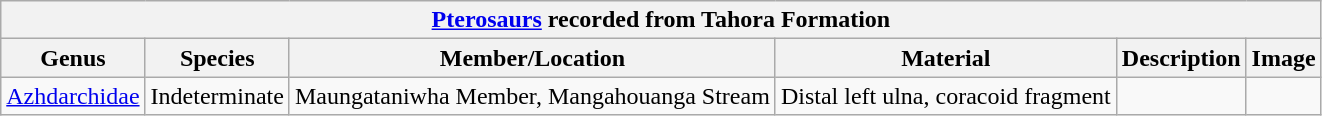<table class="wikitable" align="center">
<tr>
<th colspan="6" align="center"><strong><a href='#'>Pterosaurs</a></strong> recorded from Tahora Formation</th>
</tr>
<tr>
<th>Genus</th>
<th>Species</th>
<th>Member/Location</th>
<th>Material</th>
<th>Description</th>
<th>Image</th>
</tr>
<tr>
<td><a href='#'>Azhdarchidae</a></td>
<td>Indeterminate</td>
<td>Maungataniwha Member, Mangahouanga Stream</td>
<td>Distal left ulna, coracoid fragment</td>
<td></td>
<td></td>
</tr>
</table>
